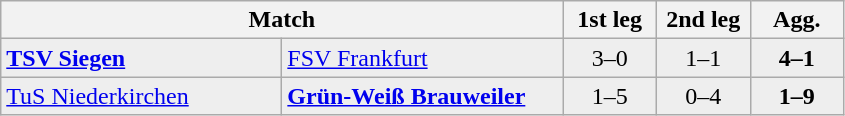<table class="wikitable">
<tr>
<th colspan="2" bgcolor="#EEEEEE">Match</th>
<th style="width:55px;" bgcolor="#EEEEEE">1st leg</th>
<th style="width:55px;" bgcolor="#EEEEEE">2nd leg</th>
<th style="width:55px;" bgcolor="#EEEEEE">Agg.</th>
</tr>
<tr>
<td style="width:180px;" bgcolor="#EEEEEE"><strong><a href='#'>TSV Siegen</a></strong></td>
<td style="width:180px;" bgcolor="#EEEEEE"><a href='#'>FSV Frankfurt</a></td>
<td bgcolor="#EEEEEE" align="center">3–0</td>
<td bgcolor="#EEEEEE" align="center">1–1</td>
<td bgcolor="#EEEEEE" align="center"><strong>4–1</strong></td>
</tr>
<tr>
<td style="width:180px;" bgcolor="#EEEEEE"><a href='#'>TuS Niederkirchen</a></td>
<td style="width:180px;" bgcolor="#EEEEEE"><strong><a href='#'>Grün-Weiß Brauweiler</a></strong></td>
<td bgcolor="#EEEEEE" align="center">1–5</td>
<td bgcolor="#EEEEEE" align="center">0–4</td>
<td bgcolor="#EEEEEE" align="center"><strong>1–9</strong></td>
</tr>
</table>
